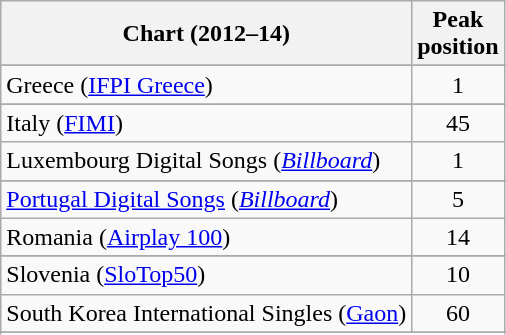<table class="wikitable plainrowheaders sortable">
<tr>
<th scope="col">Chart (2012–14)</th>
<th scope="col">Peak<br>position</th>
</tr>
<tr>
</tr>
<tr>
</tr>
<tr>
</tr>
<tr>
</tr>
<tr>
</tr>
<tr>
</tr>
<tr>
</tr>
<tr>
</tr>
<tr>
</tr>
<tr>
</tr>
<tr>
<td>Greece (<a href='#'>IFPI Greece</a>)</td>
<td style="text-align:center;">1</td>
</tr>
<tr>
</tr>
<tr>
</tr>
<tr>
<td>Italy (<a href='#'>FIMI</a>)</td>
<td align="center">45</td>
</tr>
<tr>
<td>Luxembourg Digital Songs (<em><a href='#'>Billboard</a></em>)</td>
<td style="text-align:center;">1</td>
</tr>
<tr>
</tr>
<tr>
</tr>
<tr>
</tr>
<tr>
<td><a href='#'>Portugal Digital Songs</a> (<em><a href='#'>Billboard</a></em>)</td>
<td style="text-align:center;">5</td>
</tr>
<tr>
<td>Romania (<a href='#'>Airplay 100</a>)</td>
<td style="text-align:center;">14</td>
</tr>
<tr>
</tr>
<tr>
</tr>
<tr>
</tr>
<tr>
<td scope="row">Slovenia (<a href='#'>SloTop50</a>)</td>
<td align=center>10</td>
</tr>
<tr>
<td>South Korea International Singles (<a href='#'>Gaon</a>)</td>
<td style="text-align:center;">60</td>
</tr>
<tr>
</tr>
<tr>
</tr>
<tr>
</tr>
<tr>
</tr>
<tr>
</tr>
</table>
